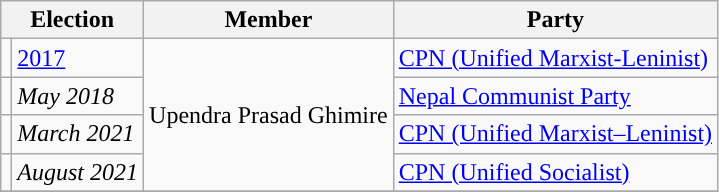<table class="wikitable">
<tr>
<th colspan="2">Election</th>
<th>Member</th>
<th>Party</th>
</tr>
<tr>
<td style="background-color:"></td>
<td><a href='#'>2017</a></td>
<td rowspan="4">Upendra Prasad Ghimire</td>
<td><a href='#'>CPN (Unified Marxist-Leninist)</a></td>
</tr>
<tr>
<td style="background-color:"></td>
<td><em>May 2018</em></td>
<td><a href='#'>Nepal Communist Party</a></td>
</tr>
<tr>
<td style="background-color:"></td>
<td><em>March 2021</em></td>
<td><a href='#'>CPN (Unified Marxist–Leninist)</a></td>
</tr>
<tr>
<td style="background-color:"></td>
<td><em>August 2021</em></td>
<td><a href='#'>CPN (Unified Socialist)</a></td>
</tr>
<tr>
</tr>
</table>
